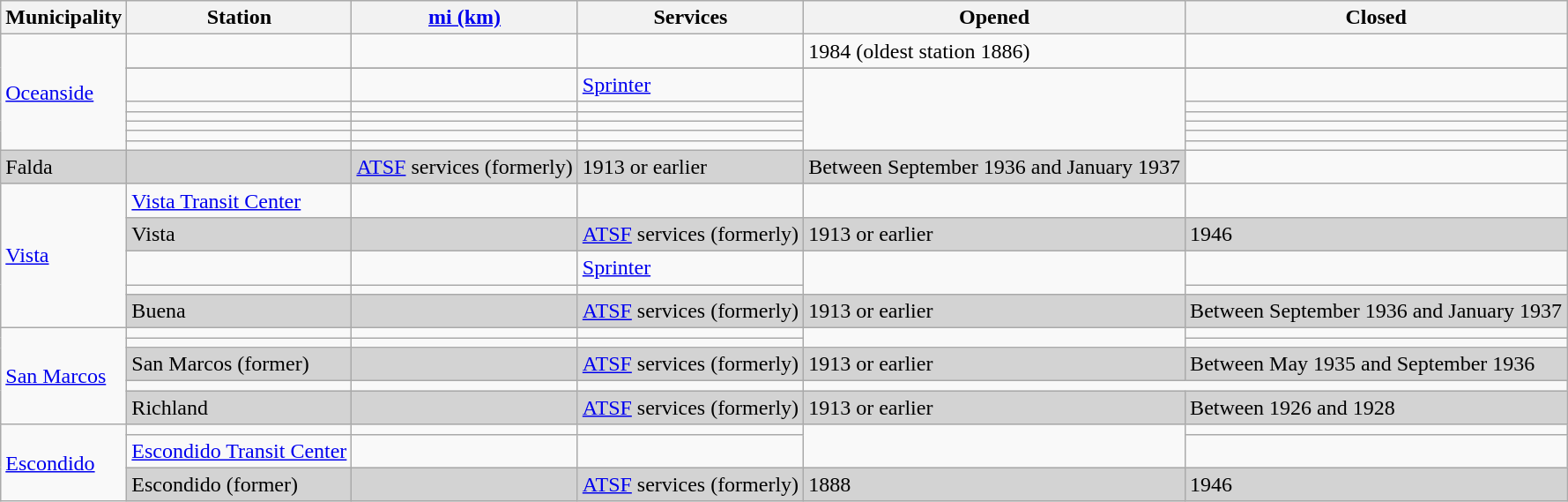<table class="wikitable sticky-header">
<tr>
<th>Municipality</th>
<th>Station</th>
<th><a href='#'>mi (km)</a></th>
<th>Services</th>
<th>Opened</th>
<th>Closed</th>
</tr>
<tr>
<td rowspan=8><a href='#'>Oceanside</a></td>
<td></td>
<td></td>
<td></td>
<td>1984 (oldest station 1886)</td>
<td></td>
</tr>
<tr>
</tr>
<tr>
<td></td>
<td></td>
<td> <a href='#'>Sprinter</a></td>
<td rowspan=6></td>
<td></td>
</tr>
<tr>
<td></td>
<td></td>
<td></td>
<td></td>
</tr>
<tr>
<td></td>
<td></td>
<td></td>
<td></td>
</tr>
<tr>
<td></td>
<td></td>
<td></td>
</tr>
<tr>
<td></td>
<td></td>
<td></td>
<td></td>
</tr>
<tr>
<td></td>
<td></td>
<td></td>
<td></td>
</tr>
<tr style="background: #D3D3D3;">
<td>Falda</td>
<td></td>
<td> <a href='#'>ATSF</a> services (formerly)</td>
<td>1913 or earlier</td>
<td>Between September 1936 and January 1937</td>
</tr>
<tr>
<td rowspan=5><a href='#'>Vista</a></td>
<td><a href='#'>Vista Transit Center</a></td>
<td></td>
<td></td>
<td></td>
<td></td>
</tr>
<tr style="background: #D3D3D3;">
<td>Vista</td>
<td></td>
<td> <a href='#'>ATSF</a> services (formerly)</td>
<td>1913 or earlier</td>
<td>1946</td>
</tr>
<tr>
<td></td>
<td></td>
<td> <a href='#'>Sprinter</a></td>
<td rowspan="2"></td>
<td></td>
</tr>
<tr>
<td></td>
<td></td>
<td></td>
<td></td>
</tr>
<tr style="background: #D3D3D3;">
<td>Buena</td>
<td></td>
<td> <a href='#'>ATSF</a> services (formerly)</td>
<td>1913 or earlier</td>
<td>Between September 1936 and January 1937</td>
</tr>
<tr>
<td rowspan=5><a href='#'>San Marcos</a></td>
<td></td>
<td></td>
<td></td>
<td rowspan="2"></td>
<td></td>
</tr>
<tr>
<td></td>
<td></td>
<td></td>
</tr>
<tr style="background: #D3D3D3;">
<td>San Marcos (former)</td>
<td></td>
<td> <a href='#'>ATSF</a> services (formerly)</td>
<td>1913 or earlier</td>
<td>Between May 1935 and September 1936</td>
</tr>
<tr>
<td></td>
<td></td>
<td></td>
</tr>
<tr style="background: #D3D3D3;">
<td>Richland</td>
<td></td>
<td> <a href='#'>ATSF</a> services (formerly)</td>
<td>1913 or earlier</td>
<td>Between 1926 and 1928</td>
</tr>
<tr>
<td rowspan=3><a href='#'>Escondido</a></td>
<td></td>
<td></td>
<td></td>
<td rowspan="2"></td>
<td></td>
</tr>
<tr>
<td><a href='#'>Escondido Transit Center</a></td>
<td></td>
<td></td>
</tr>
<tr style="background: #D3D3D3;">
<td>Escondido (former)</td>
<td></td>
<td> <a href='#'>ATSF</a> services (formerly)</td>
<td>1888</td>
<td>1946</td>
</tr>
</table>
